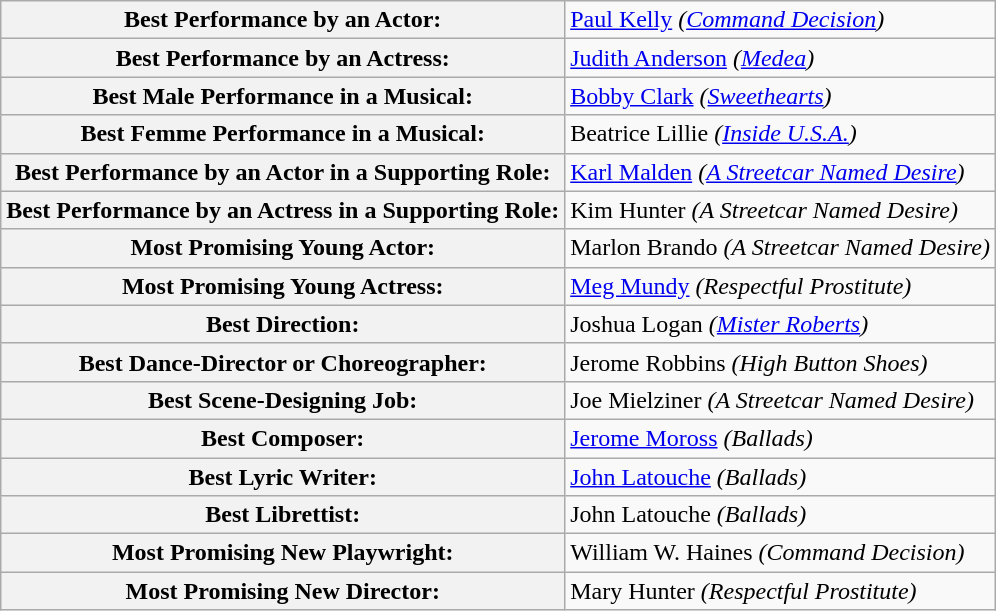<table class="wikitable plainrowheaders">
<tr>
<th scope=row>Best Performance by an Actor:</th>
<td><a href='#'>Paul Kelly</a> <em>(<a href='#'>Command Decision</a>)</em></td>
</tr>
<tr>
<th scope=row>Best Performance by an Actress:</th>
<td><a href='#'>Judith Anderson</a> <em>(<a href='#'>Medea</a>)</em></td>
</tr>
<tr>
<th scope=row>Best Male Performance in a Musical:</th>
<td><a href='#'>Bobby Clark</a> <em>(<a href='#'>Sweethearts</a>)</em></td>
</tr>
<tr>
<th scope=row>Best Femme Performance in a Musical:</th>
<td>Beatrice Lillie <em>(<a href='#'>Inside U.S.A.</a>)</em></td>
</tr>
<tr>
<th scope=row>Best Performance by an Actor in a Supporting Role:</th>
<td><a href='#'>Karl Malden</a> <em>(<a href='#'>A Streetcar Named Desire</a>)</em></td>
</tr>
<tr>
<th scope=row>Best Performance by an Actress in a Supporting Role:</th>
<td>Kim Hunter <em>(A Streetcar Named Desire)</em></td>
</tr>
<tr>
<th scope=row>Most Promising Young Actor:</th>
<td>Marlon Brando <em>(A Streetcar Named Desire)</em></td>
</tr>
<tr>
<th scope=row>Most Promising Young Actress:</th>
<td><a href='#'>Meg Mundy</a> <em>(Respectful Prostitute)</em></td>
</tr>
<tr>
<th scope=row>Best Direction:</th>
<td>Joshua Logan <em>(<a href='#'>Mister Roberts</a>)</em></td>
</tr>
<tr>
<th scope=row>Best Dance-Director or Choreographer:</th>
<td>Jerome Robbins <em>(High Button Shoes)</em></td>
</tr>
<tr>
<th scope=row>Best Scene-Designing Job:</th>
<td>Joe Mielziner <em>(A Streetcar Named Desire)</em></td>
</tr>
<tr>
<th scope=row>Best Composer:</th>
<td><a href='#'>Jerome Moross</a> <em>(Ballads)</em></td>
</tr>
<tr>
<th scope=row>Best Lyric Writer:</th>
<td><a href='#'>John Latouche</a> <em>(Ballads)</em></td>
</tr>
<tr>
<th scope=row>Best Librettist:</th>
<td>John Latouche <em>(Ballads)</em></td>
</tr>
<tr>
<th scope=row>Most Promising New Playwright:</th>
<td>William W. Haines <em>(Command Decision)</em></td>
</tr>
<tr>
<th scope=row>Most Promising New Director:</th>
<td>Mary Hunter <em>(Respectful Prostitute)</em></td>
</tr>
</table>
